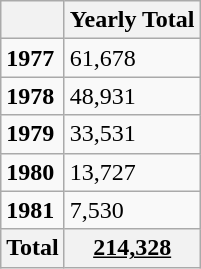<table class="wikitable">
<tr>
<th></th>
<th>Yearly Total</th>
</tr>
<tr>
<td><strong>1977</strong></td>
<td>61,678</td>
</tr>
<tr>
<td><strong>1978</strong></td>
<td>48,931</td>
</tr>
<tr>
<td><strong>1979</strong></td>
<td>33,531</td>
</tr>
<tr>
<td><strong>1980</strong></td>
<td>13,727</td>
</tr>
<tr>
<td><strong>1981</strong></td>
<td>7,530</td>
</tr>
<tr>
<th><strong>Total</strong></th>
<th><strong><u>214,328</u></strong></th>
</tr>
</table>
